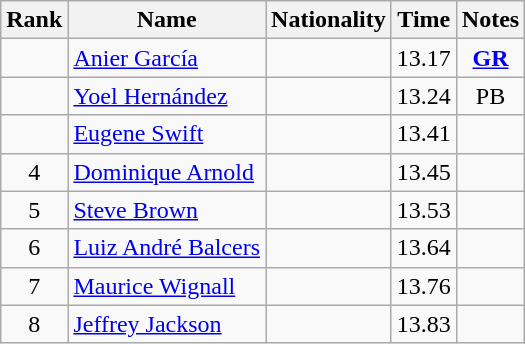<table class="wikitable sortable" style="text-align:center">
<tr>
<th>Rank</th>
<th>Name</th>
<th>Nationality</th>
<th>Time</th>
<th>Notes</th>
</tr>
<tr>
<td></td>
<td align=left><a href='#'>Anier García</a></td>
<td align=left></td>
<td>13.17</td>
<td><strong><a href='#'>GR</a></strong></td>
</tr>
<tr>
<td></td>
<td align=left><a href='#'>Yoel Hernández</a></td>
<td align=left></td>
<td>13.24</td>
<td>PB</td>
</tr>
<tr>
<td></td>
<td align=left><a href='#'>Eugene Swift</a></td>
<td align=left></td>
<td>13.41</td>
<td></td>
</tr>
<tr>
<td>4</td>
<td align=left><a href='#'>Dominique Arnold</a></td>
<td align=left></td>
<td>13.45</td>
<td></td>
</tr>
<tr>
<td>5</td>
<td align=left><a href='#'>Steve Brown</a></td>
<td align=left></td>
<td>13.53</td>
<td></td>
</tr>
<tr>
<td>6</td>
<td align=left><a href='#'>Luiz André Balcers</a></td>
<td align=left></td>
<td>13.64</td>
<td></td>
</tr>
<tr>
<td>7</td>
<td align=left><a href='#'>Maurice Wignall</a></td>
<td align=left></td>
<td>13.76</td>
<td></td>
</tr>
<tr>
<td>8</td>
<td align=left><a href='#'>Jeffrey Jackson</a></td>
<td align=left></td>
<td>13.83</td>
<td></td>
</tr>
</table>
